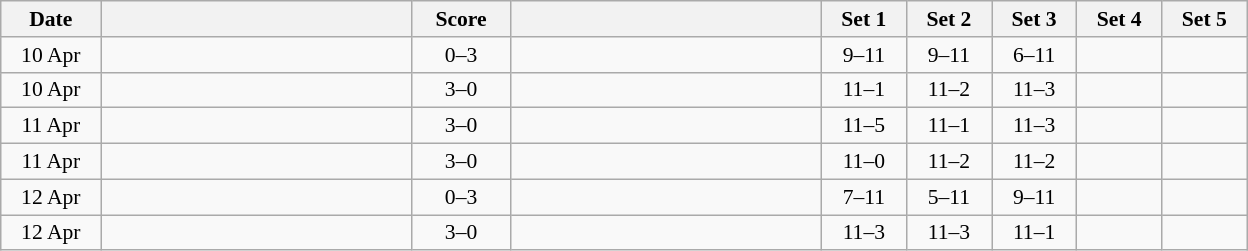<table class="wikitable" style="text-align: center; font-size:90% ">
<tr>
<th width="60">Date</th>
<th align="right" width="200"></th>
<th width="60">Score</th>
<th align="left" width="200"></th>
<th width="50">Set 1</th>
<th width="50">Set 2</th>
<th width="50">Set 3</th>
<th width="50">Set 4</th>
<th width="50">Set 5</th>
</tr>
<tr>
<td>10 Apr</td>
<td align=left></td>
<td align=center>0–3</td>
<td align=left><strong></strong></td>
<td>9–11</td>
<td>9–11</td>
<td>6–11</td>
<td></td>
<td></td>
</tr>
<tr>
<td>10 Apr</td>
<td align=left><strong></strong></td>
<td align=center>3–0</td>
<td align=left></td>
<td>11–1</td>
<td>11–2</td>
<td>11–3</td>
<td></td>
<td></td>
</tr>
<tr>
<td>11 Apr</td>
<td align=left><strong></strong></td>
<td align=center>3–0</td>
<td align=left></td>
<td>11–5</td>
<td>11–1</td>
<td>11–3</td>
<td></td>
<td></td>
</tr>
<tr>
<td>11 Apr</td>
<td align=left><strong></strong></td>
<td align=center>3–0</td>
<td align=left></td>
<td>11–0</td>
<td>11–2</td>
<td>11–2</td>
<td></td>
<td></td>
</tr>
<tr>
<td>12 Apr</td>
<td align=left></td>
<td align=center>0–3</td>
<td align=left><strong></strong></td>
<td>7–11</td>
<td>5–11</td>
<td>9–11</td>
<td></td>
<td></td>
</tr>
<tr>
<td>12 Apr</td>
<td align=left><strong></strong></td>
<td align=center>3–0</td>
<td align=left></td>
<td>11–3</td>
<td>11–3</td>
<td>11–1</td>
<td></td>
<td></td>
</tr>
</table>
